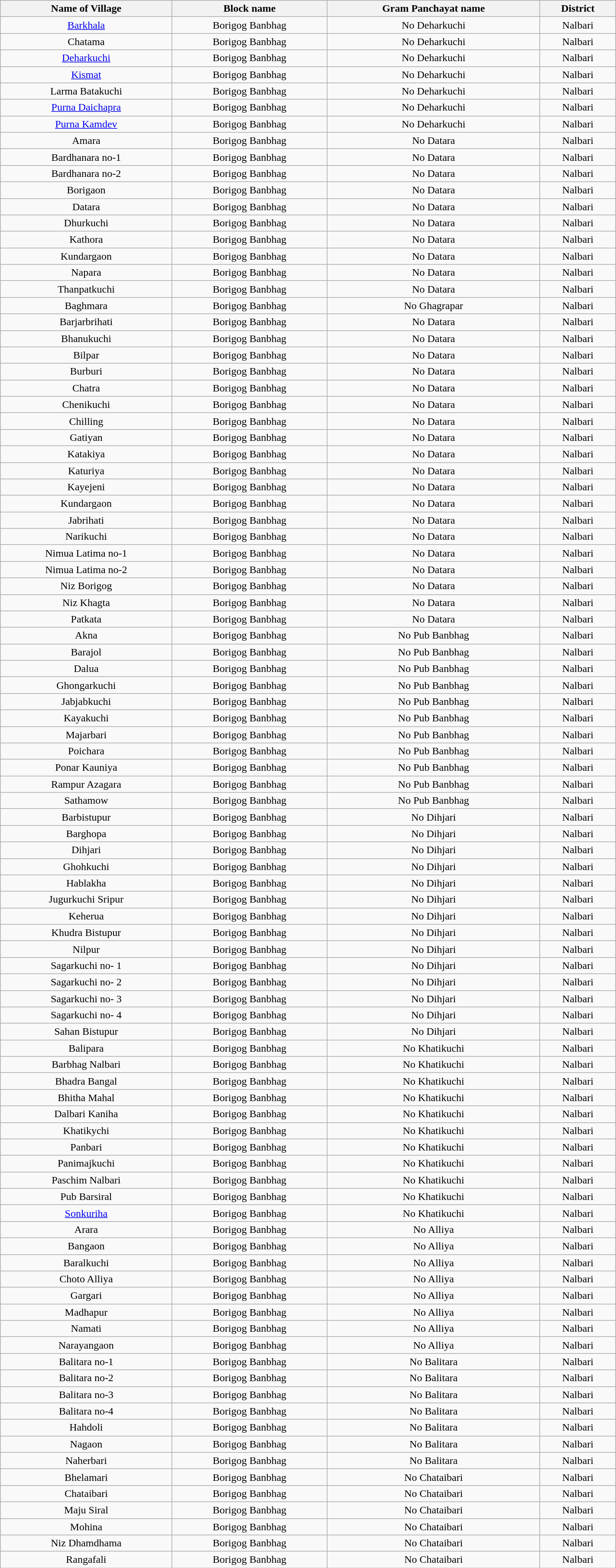<table class="wikitable" style="text-align:center; width:75%;" align="center">
<tr>
<th scope="col">Name of Village</th>
<th scope="col">Block name</th>
<th scope="col">Gram Panchayat name</th>
<th scope="col">District</th>
</tr>
<tr>
<td><a href='#'>Barkhala</a></td>
<td>Borigog Banbhag</td>
<td>No Deharkuchi</td>
<td>Nalbari</td>
</tr>
<tr>
<td>Chatama</td>
<td>Borigog Banbhag</td>
<td>No Deharkuchi</td>
<td>Nalbari</td>
</tr>
<tr>
<td><a href='#'>Deharkuchi</a></td>
<td>Borigog Banbhag</td>
<td>No Deharkuchi</td>
<td>Nalbari</td>
</tr>
<tr>
<td><a href='#'>Kismat</a></td>
<td>Borigog Banbhag</td>
<td>No Deharkuchi</td>
<td>Nalbari</td>
</tr>
<tr>
<td>Larma Batakuchi</td>
<td>Borigog Banbhag</td>
<td>No Deharkuchi</td>
<td>Nalbari</td>
</tr>
<tr>
<td><a href='#'>Purna Daichapra</a></td>
<td>Borigog Banbhag</td>
<td>No Deharkuchi</td>
<td>Nalbari</td>
</tr>
<tr>
<td><a href='#'>Purna Kamdev</a></td>
<td>Borigog Banbhag</td>
<td>No Deharkuchi</td>
<td>Nalbari</td>
</tr>
<tr>
<td>Amara</td>
<td>Borigog Banbhag</td>
<td>No Datara</td>
<td>Nalbari</td>
</tr>
<tr>
<td>Bardhanara no-1</td>
<td>Borigog Banbhag</td>
<td>No Datara</td>
<td>Nalbari</td>
</tr>
<tr>
<td>Bardhanara no-2</td>
<td>Borigog Banbhag</td>
<td>No Datara</td>
<td>Nalbari</td>
</tr>
<tr>
<td>Borigaon</td>
<td>Borigog Banbhag</td>
<td>No Datara</td>
<td>Nalbari</td>
</tr>
<tr>
<td>Datara</td>
<td>Borigog Banbhag</td>
<td>No Datara</td>
<td>Nalbari</td>
</tr>
<tr>
<td>Dhurkuchi</td>
<td>Borigog Banbhag</td>
<td>No Datara</td>
<td>Nalbari</td>
</tr>
<tr>
<td>Kathora</td>
<td>Borigog Banbhag</td>
<td>No Datara</td>
<td>Nalbari</td>
</tr>
<tr>
<td>Kundargaon</td>
<td>Borigog Banbhag</td>
<td>No Datara</td>
<td>Nalbari</td>
</tr>
<tr>
<td>Napara</td>
<td>Borigog Banbhag</td>
<td>No Datara</td>
<td>Nalbari</td>
</tr>
<tr>
<td>Thanpatkuchi</td>
<td>Borigog Banbhag</td>
<td>No Datara</td>
<td>Nalbari</td>
</tr>
<tr>
<td>Baghmara</td>
<td>Borigog Banbhag</td>
<td>No Ghagrapar</td>
<td>Nalbari</td>
</tr>
<tr>
<td>Barjarbrihati</td>
<td>Borigog Banbhag</td>
<td>No Datara</td>
<td>Nalbari</td>
</tr>
<tr>
<td>Bhanukuchi</td>
<td>Borigog Banbhag</td>
<td>No Datara</td>
<td>Nalbari</td>
</tr>
<tr>
<td>Bilpar</td>
<td>Borigog Banbhag</td>
<td>No Datara</td>
<td>Nalbari</td>
</tr>
<tr>
<td>Burburi</td>
<td>Borigog Banbhag</td>
<td>No Datara</td>
<td>Nalbari</td>
</tr>
<tr>
<td>Chatra</td>
<td>Borigog Banbhag</td>
<td>No Datara</td>
<td>Nalbari</td>
</tr>
<tr>
<td>Chenikuchi</td>
<td>Borigog Banbhag</td>
<td>No Datara</td>
<td>Nalbari</td>
</tr>
<tr>
<td>Chilling</td>
<td>Borigog Banbhag</td>
<td>No Datara</td>
<td>Nalbari</td>
</tr>
<tr>
<td>Gatiyan</td>
<td>Borigog Banbhag</td>
<td>No Datara</td>
<td>Nalbari</td>
</tr>
<tr>
<td>Katakiya</td>
<td>Borigog Banbhag</td>
<td>No Datara</td>
<td>Nalbari</td>
</tr>
<tr>
<td>Katuriya</td>
<td>Borigog Banbhag</td>
<td>No Datara</td>
<td>Nalbari</td>
</tr>
<tr>
<td>Kayejeni</td>
<td>Borigog Banbhag</td>
<td>No Datara</td>
<td>Nalbari</td>
</tr>
<tr>
<td>Kundargaon</td>
<td>Borigog Banbhag</td>
<td>No Datara</td>
<td>Nalbari</td>
</tr>
<tr>
<td>Jabrihati</td>
<td>Borigog Banbhag</td>
<td>No Datara</td>
<td>Nalbari</td>
</tr>
<tr>
<td>Narikuchi</td>
<td>Borigog Banbhag</td>
<td>No Datara</td>
<td>Nalbari</td>
</tr>
<tr>
<td>Nimua Latima no-1</td>
<td>Borigog Banbhag</td>
<td>No Datara</td>
<td>Nalbari</td>
</tr>
<tr>
<td>Nimua Latima no-2</td>
<td>Borigog Banbhag</td>
<td>No Datara</td>
<td>Nalbari</td>
</tr>
<tr>
<td>Niz Borigog</td>
<td>Borigog Banbhag</td>
<td>No Datara</td>
<td>Nalbari</td>
</tr>
<tr>
<td>Niz Khagta</td>
<td>Borigog Banbhag</td>
<td>No Datara</td>
<td>Nalbari</td>
</tr>
<tr>
<td>Patkata</td>
<td>Borigog Banbhag</td>
<td>No Datara</td>
<td>Nalbari</td>
</tr>
<tr>
<td>Akna</td>
<td>Borigog Banbhag</td>
<td>No Pub Banbhag</td>
<td>Nalbari</td>
</tr>
<tr>
<td>Barajol</td>
<td>Borigog Banbhag</td>
<td>No Pub Banbhag</td>
<td>Nalbari</td>
</tr>
<tr>
<td>Dalua</td>
<td>Borigog Banbhag</td>
<td>No Pub Banbhag</td>
<td>Nalbari</td>
</tr>
<tr>
<td>Ghongarkuchi</td>
<td>Borigog Banbhag</td>
<td>No Pub Banbhag</td>
<td>Nalbari</td>
</tr>
<tr>
<td>Jabjabkuchi</td>
<td>Borigog Banbhag</td>
<td>No Pub Banbhag</td>
<td>Nalbari</td>
</tr>
<tr>
<td>Kayakuchi</td>
<td>Borigog Banbhag</td>
<td>No Pub Banbhag</td>
<td>Nalbari</td>
</tr>
<tr>
<td>Majarbari</td>
<td>Borigog Banbhag</td>
<td>No Pub Banbhag</td>
<td>Nalbari</td>
</tr>
<tr>
<td>Poichara</td>
<td>Borigog Banbhag</td>
<td>No Pub Banbhag</td>
<td>Nalbari</td>
</tr>
<tr>
<td>Ponar Kauniya</td>
<td>Borigog Banbhag</td>
<td>No Pub Banbhag</td>
<td>Nalbari</td>
</tr>
<tr>
<td>Rampur Azagara</td>
<td>Borigog Banbhag</td>
<td>No Pub Banbhag</td>
<td>Nalbari</td>
</tr>
<tr>
<td>Sathamow</td>
<td>Borigog Banbhag</td>
<td>No Pub Banbhag</td>
<td>Nalbari</td>
</tr>
<tr>
<td>Barbistupur</td>
<td>Borigog Banbhag</td>
<td>No Dihjari</td>
<td>Nalbari</td>
</tr>
<tr>
<td>Barghopa</td>
<td>Borigog Banbhag</td>
<td>No Dihjari</td>
<td>Nalbari</td>
</tr>
<tr>
<td>Dihjari</td>
<td>Borigog Banbhag</td>
<td>No Dihjari</td>
<td>Nalbari</td>
</tr>
<tr>
<td>Ghohkuchi</td>
<td>Borigog Banbhag</td>
<td>No Dihjari</td>
<td>Nalbari</td>
</tr>
<tr>
<td>Hablakha</td>
<td>Borigog Banbhag</td>
<td>No Dihjari</td>
<td>Nalbari</td>
</tr>
<tr>
<td>Jugurkuchi Sripur</td>
<td>Borigog Banbhag</td>
<td>No Dihjari</td>
<td>Nalbari</td>
</tr>
<tr>
<td>Keherua</td>
<td>Borigog Banbhag</td>
<td>No Dihjari</td>
<td>Nalbari</td>
</tr>
<tr>
<td>Khudra Bistupur</td>
<td>Borigog Banbhag</td>
<td>No Dihjari</td>
<td>Nalbari</td>
</tr>
<tr>
<td>Nilpur</td>
<td>Borigog Banbhag</td>
<td>No Dihjari</td>
<td>Nalbari</td>
</tr>
<tr>
<td>Sagarkuchi no- 1</td>
<td>Borigog Banbhag</td>
<td>No Dihjari</td>
<td>Nalbari</td>
</tr>
<tr>
<td>Sagarkuchi no- 2</td>
<td>Borigog Banbhag</td>
<td>No Dihjari</td>
<td>Nalbari</td>
</tr>
<tr>
<td>Sagarkuchi no- 3</td>
<td>Borigog Banbhag</td>
<td>No Dihjari</td>
<td>Nalbari</td>
</tr>
<tr>
<td>Sagarkuchi no- 4</td>
<td>Borigog Banbhag</td>
<td>No Dihjari</td>
<td>Nalbari</td>
</tr>
<tr>
<td>Sahan Bistupur</td>
<td>Borigog Banbhag</td>
<td>No Dihjari</td>
<td>Nalbari</td>
</tr>
<tr>
<td>Balipara</td>
<td>Borigog Banbhag</td>
<td>No Khatikuchi</td>
<td>Nalbari</td>
</tr>
<tr>
<td>Barbhag Nalbari</td>
<td>Borigog Banbhag</td>
<td>No Khatikuchi</td>
<td>Nalbari</td>
</tr>
<tr>
<td>Bhadra Bangal</td>
<td>Borigog Banbhag</td>
<td>No Khatikuchi</td>
<td>Nalbari</td>
</tr>
<tr>
<td>Bhitha Mahal</td>
<td>Borigog Banbhag</td>
<td>No Khatikuchi</td>
<td>Nalbari</td>
</tr>
<tr>
<td>Dalbari Kaniha</td>
<td>Borigog Banbhag</td>
<td>No Khatikuchi</td>
<td>Nalbari</td>
</tr>
<tr>
<td>Khatikychi</td>
<td>Borigog Banbhag</td>
<td>No Khatikuchi</td>
<td>Nalbari</td>
</tr>
<tr>
<td>Panbari</td>
<td>Borigog Banbhag</td>
<td>No Khatikuchi</td>
<td>Nalbari</td>
</tr>
<tr>
<td>Panimajkuchi</td>
<td>Borigog Banbhag</td>
<td>No Khatikuchi</td>
<td>Nalbari</td>
</tr>
<tr>
<td>Paschim Nalbari</td>
<td>Borigog Banbhag</td>
<td>No Khatikuchi</td>
<td>Nalbari</td>
</tr>
<tr>
<td>Pub Barsiral</td>
<td>Borigog Banbhag</td>
<td>No Khatikuchi</td>
<td>Nalbari</td>
</tr>
<tr>
<td><a href='#'>Sonkuriha</a></td>
<td>Borigog Banbhag</td>
<td>No Khatikuchi</td>
<td>Nalbari</td>
</tr>
<tr>
<td>Arara</td>
<td>Borigog Banbhag</td>
<td>No Alliya</td>
<td>Nalbari</td>
</tr>
<tr>
<td>Bangaon</td>
<td>Borigog Banbhag</td>
<td>No Alliya</td>
<td>Nalbari</td>
</tr>
<tr>
<td>Baralkuchi</td>
<td>Borigog Banbhag</td>
<td>No Alliya</td>
<td>Nalbari</td>
</tr>
<tr>
<td>Choto Alliya</td>
<td>Borigog Banbhag</td>
<td>No Alliya</td>
<td>Nalbari</td>
</tr>
<tr>
<td>Gargari</td>
<td>Borigog Banbhag</td>
<td>No Alliya</td>
<td>Nalbari</td>
</tr>
<tr>
<td>Madhapur</td>
<td>Borigog Banbhag</td>
<td>No Alliya</td>
<td>Nalbari</td>
</tr>
<tr>
<td>Namati</td>
<td>Borigog Banbhag</td>
<td>No Alliya</td>
<td>Nalbari</td>
</tr>
<tr>
<td>Narayangaon</td>
<td>Borigog Banbhag</td>
<td>No Alliya</td>
<td>Nalbari</td>
</tr>
<tr>
<td>Balitara no-1</td>
<td>Borigog Banbhag</td>
<td>No Balitara</td>
<td>Nalbari</td>
</tr>
<tr>
<td>Balitara no-2</td>
<td>Borigog Banbhag</td>
<td>No Balitara</td>
<td>Nalbari</td>
</tr>
<tr>
<td>Balitara no-3</td>
<td>Borigog Banbhag</td>
<td>No Balitara</td>
<td>Nalbari</td>
</tr>
<tr>
<td>Balitara no-4</td>
<td>Borigog Banbhag</td>
<td>No Balitara</td>
<td>Nalbari</td>
</tr>
<tr>
<td>Hahdoli</td>
<td>Borigog Banbhag</td>
<td>No Balitara</td>
<td>Nalbari</td>
</tr>
<tr>
<td>Nagaon</td>
<td>Borigog Banbhag</td>
<td>No Balitara</td>
<td>Nalbari</td>
</tr>
<tr>
<td>Naherbari</td>
<td>Borigog Banbhag</td>
<td>No Balitara</td>
<td>Nalbari</td>
</tr>
<tr>
<td>Bhelamari</td>
<td>Borigog Banbhag</td>
<td>No Chataibari</td>
<td>Nalbari</td>
</tr>
<tr>
<td>Chataibari</td>
<td>Borigog Banbhag</td>
<td>No Chataibari</td>
<td>Nalbari</td>
</tr>
<tr>
<td>Maju Siral</td>
<td>Borigog Banbhag</td>
<td>No Chataibari</td>
<td>Nalbari</td>
</tr>
<tr>
<td>Mohina</td>
<td>Borigog Banbhag</td>
<td>No Chataibari</td>
<td>Nalbari</td>
</tr>
<tr>
<td>Niz Dhamdhama</td>
<td>Borigog Banbhag</td>
<td>No Chataibari</td>
<td>Nalbari</td>
</tr>
<tr>
<td>Rangafali</td>
<td>Borigog Banbhag</td>
<td>No Chataibari</td>
<td>Nalbari</td>
</tr>
</table>
